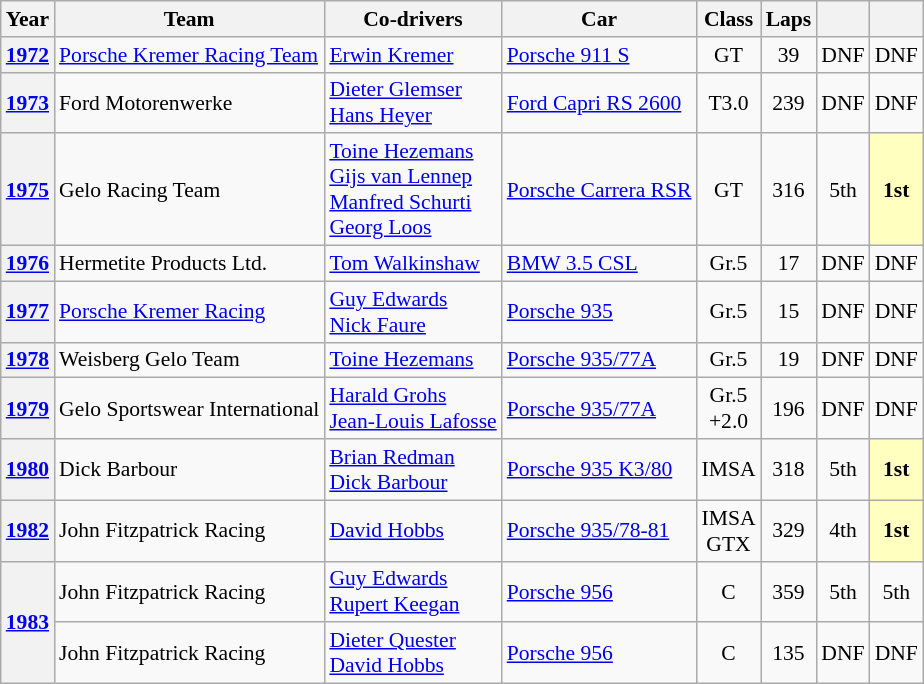<table class="wikitable" style="text-align:center; font-size:90%">
<tr>
<th>Year</th>
<th>Team</th>
<th>Co-drivers</th>
<th>Car</th>
<th>Class</th>
<th>Laps</th>
<th></th>
<th></th>
</tr>
<tr>
<th><a href='#'>1972</a></th>
<td align="left"> <a href='#'>Porsche Kremer Racing Team</a></td>
<td align="left"> <a href='#'>Erwin Kremer</a></td>
<td align="left"><a href='#'>Porsche 911 S</a></td>
<td>GT</td>
<td>39</td>
<td>DNF</td>
<td>DNF</td>
</tr>
<tr>
<th><a href='#'>1973</a></th>
<td align="left"> Ford Motorenwerke</td>
<td align="left"> <a href='#'>Dieter Glemser</a><br> <a href='#'>Hans Heyer</a></td>
<td align="left"><a href='#'>Ford Capri RS 2600</a></td>
<td>T3.0</td>
<td>239</td>
<td>DNF</td>
<td>DNF</td>
</tr>
<tr>
<th><a href='#'>1975</a></th>
<td align="left"> Gelo Racing Team</td>
<td align="left"> <a href='#'>Toine Hezemans</a><br> <a href='#'>Gijs van Lennep</a><br> <a href='#'>Manfred Schurti</a><br> <a href='#'>Georg Loos</a></td>
<td align="left"><a href='#'>Porsche Carrera RSR</a></td>
<td>GT</td>
<td>316</td>
<td>5th</td>
<td style="background:#ffffbf;"><strong>1st</strong></td>
</tr>
<tr>
<th><a href='#'>1976</a></th>
<td align="left"> Hermetite Products Ltd.</td>
<td align="left"> <a href='#'>Tom Walkinshaw</a></td>
<td align="left"><a href='#'>BMW 3.5 CSL</a></td>
<td>Gr.5</td>
<td>17</td>
<td>DNF</td>
<td>DNF</td>
</tr>
<tr>
<th><a href='#'>1977</a></th>
<td align="left"> <a href='#'>Porsche Kremer Racing</a></td>
<td align="left"> <a href='#'>Guy Edwards</a><br> <a href='#'>Nick Faure</a></td>
<td align="left"><a href='#'>Porsche 935</a></td>
<td>Gr.5</td>
<td>15</td>
<td>DNF</td>
<td>DNF</td>
</tr>
<tr>
<th><a href='#'>1978</a></th>
<td align="left"> Weisberg Gelo Team</td>
<td align="left"> <a href='#'>Toine Hezemans</a></td>
<td align="left"><a href='#'>Porsche 935/77A</a></td>
<td>Gr.5</td>
<td>19</td>
<td>DNF</td>
<td>DNF</td>
</tr>
<tr>
<th><a href='#'>1979</a></th>
<td align="left"> Gelo Sportswear International</td>
<td align="left"> <a href='#'>Harald Grohs</a><br> <a href='#'>Jean-Louis Lafosse</a></td>
<td align="left"><a href='#'>Porsche 935/77A</a></td>
<td>Gr.5<br>+2.0</td>
<td>196</td>
<td>DNF</td>
<td>DNF</td>
</tr>
<tr>
<th><a href='#'>1980</a></th>
<td align="left"> Dick Barbour</td>
<td align="left"> <a href='#'>Brian Redman</a><br> <a href='#'>Dick Barbour</a></td>
<td align="left"><a href='#'>Porsche 935 K3/80</a></td>
<td>IMSA</td>
<td>318</td>
<td>5th</td>
<td style="background:#ffffbf;"><strong>1st</strong></td>
</tr>
<tr>
<th><a href='#'>1982</a></th>
<td align="left"> John Fitzpatrick Racing</td>
<td align="left"> <a href='#'>David Hobbs</a></td>
<td align="left"><a href='#'>Porsche 935/78-81</a></td>
<td>IMSA<br>GTX</td>
<td>329</td>
<td>4th</td>
<td style="background:#ffffbf;"><strong>1st</strong></td>
</tr>
<tr>
<th rowspan=2><a href='#'>1983</a></th>
<td align="left"> John Fitzpatrick Racing</td>
<td align="left"> <a href='#'>Guy Edwards</a><br> <a href='#'>Rupert Keegan</a></td>
<td align="left"><a href='#'>Porsche 956</a></td>
<td>C</td>
<td>359</td>
<td>5th</td>
<td>5th</td>
</tr>
<tr>
<td align="left"> John Fitzpatrick Racing</td>
<td align="left"> <a href='#'>Dieter Quester</a><br> <a href='#'>David Hobbs</a></td>
<td align="left"><a href='#'>Porsche 956</a></td>
<td>C</td>
<td>135</td>
<td>DNF</td>
<td>DNF</td>
</tr>
</table>
